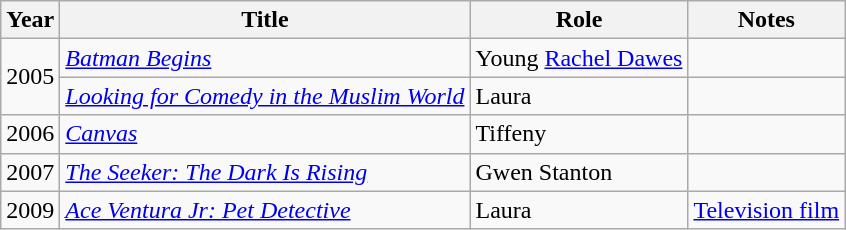<table class="wikitable">
<tr>
<th>Year</th>
<th>Title</th>
<th>Role</th>
<th>Notes</th>
</tr>
<tr>
<td rowspan="2">2005</td>
<td><em><a href='#'>Batman Begins</a></em></td>
<td>Young <a href='#'>Rachel Dawes</a></td>
<td></td>
</tr>
<tr>
<td><em><a href='#'>Looking for Comedy in the Muslim World</a></em></td>
<td>Laura</td>
<td></td>
</tr>
<tr>
<td>2006</td>
<td><em><a href='#'>Canvas</a></em></td>
<td>Tiffeny</td>
<td></td>
</tr>
<tr>
<td>2007</td>
<td><em><a href='#'>The Seeker: The Dark Is Rising</a></em></td>
<td>Gwen Stanton</td>
<td></td>
</tr>
<tr>
<td>2009</td>
<td><em><a href='#'>Ace Ventura Jr: Pet Detective</a></em></td>
<td>Laura</td>
<td><a href='#'>Television film</a></td>
</tr>
</table>
